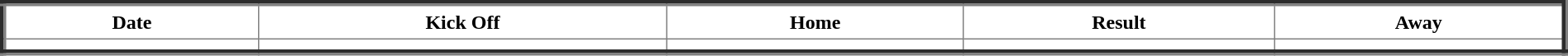<table width=100% border="5" cellpadding="4" style="border-collapse:collapse; text-align:center;">
<tr>
<th scope="col">Date</th>
<th scope="col">Kick Off</th>
<th scope="col">Home</th>
<th scope="col">Result</th>
<th scope="col">Away</th>
</tr>
<tr>
<td></td>
<td></td>
<td></td>
<td></td>
<td></td>
</tr>
</table>
